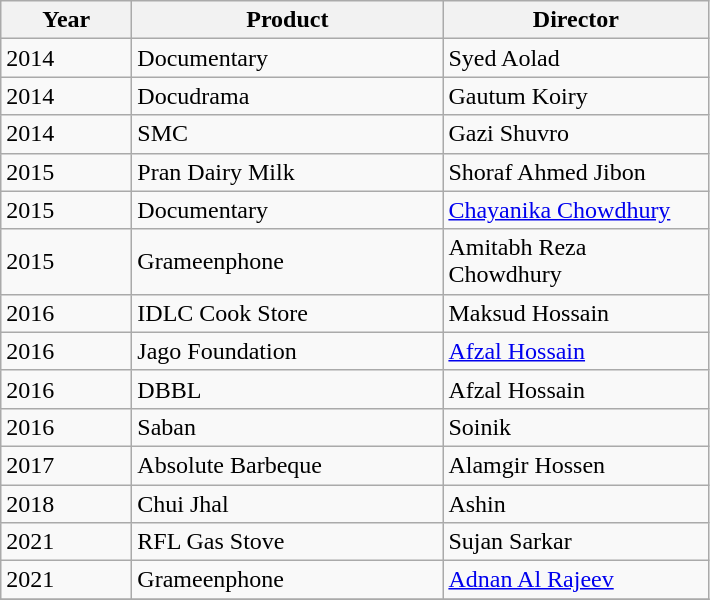<table class="wikitable sortable">
<tr>
<th scope="col" style="width:80px;">Year</th>
<th class="unsortable" scope="col" style="width:200px;">Product</th>
<th class="unsortable" scope="col" style="width:170px;">Director</th>
</tr>
<tr>
<td style="text-align:left;">2014</td>
<td>Documentary</td>
<td>Syed Aolad</td>
</tr>
<tr>
<td style="text-align:left;">2014</td>
<td>Docudrama</td>
<td>Gautum Koiry</td>
</tr>
<tr>
<td style="text-align:left;">2014</td>
<td>SMC</td>
<td>Gazi Shuvro</td>
</tr>
<tr>
<td style="text-align:left;">2015</td>
<td>Pran Dairy Milk</td>
<td>Shoraf Ahmed Jibon</td>
</tr>
<tr>
<td style="text-align:left;">2015</td>
<td>Documentary</td>
<td><a href='#'>Chayanika Chowdhury</a></td>
</tr>
<tr>
<td style="text-align:left;">2015</td>
<td>Grameenphone</td>
<td>Amitabh Reza Chowdhury</td>
</tr>
<tr>
<td style="text-align:left;">2016</td>
<td>IDLC Cook Store</td>
<td>Maksud Hossain</td>
</tr>
<tr>
<td style="text-align:left;">2016</td>
<td>Jago Foundation</td>
<td><a href='#'>Afzal Hossain</a></td>
</tr>
<tr>
<td style="text-align:left;">2016</td>
<td>DBBL</td>
<td>Afzal Hossain</td>
</tr>
<tr>
<td style="text-align:left;">2016</td>
<td>Saban</td>
<td>Soinik</td>
</tr>
<tr>
<td style="text-align:left;">2017</td>
<td>Absolute Barbeque</td>
<td>Alamgir Hossen</td>
</tr>
<tr>
<td style="text-align:left;">2018</td>
<td>Chui Jhal</td>
<td>Ashin</td>
</tr>
<tr>
<td style="text-align:left;">2021</td>
<td>RFL Gas Stove</td>
<td>Sujan Sarkar</td>
</tr>
<tr>
<td style="text-align:left;">2021</td>
<td>Grameenphone</td>
<td><a href='#'>Adnan Al Rajeev</a></td>
</tr>
<tr>
</tr>
</table>
